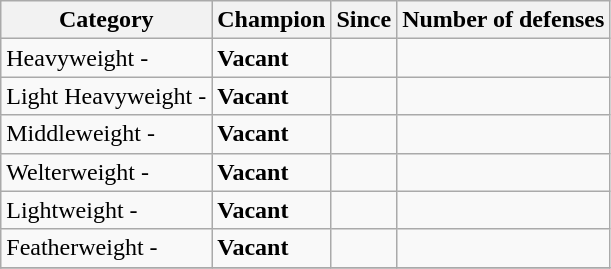<table class="wikitable">
<tr>
<th>Category</th>
<th>Champion</th>
<th>Since</th>
<th>Number of defenses</th>
</tr>
<tr>
<td>Heavyweight - </td>
<td> <strong>Vacant</strong></td>
<td></td>
<td></td>
</tr>
<tr>
<td>Light Heavyweight - </td>
<td> <strong>Vacant</strong></td>
<td></td>
<td></td>
</tr>
<tr>
<td>Middleweight - </td>
<td> <strong>Vacant</strong></td>
<td></td>
<td></td>
</tr>
<tr>
<td>Welterweight - </td>
<td> <strong>Vacant</strong></td>
<td></td>
<td></td>
</tr>
<tr>
<td>Lightweight - </td>
<td> <strong>Vacant</strong></td>
<td></td>
<td></td>
</tr>
<tr>
<td>Featherweight - </td>
<td> <strong>Vacant</strong></td>
<td></td>
<td></td>
</tr>
<tr>
</tr>
</table>
